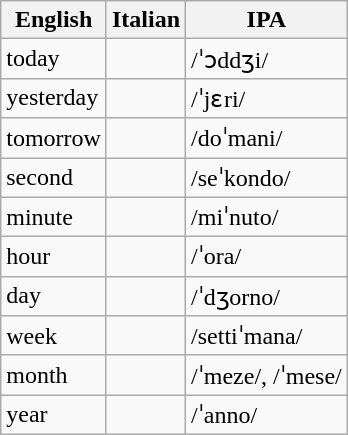<table class="wikitable">
<tr>
<th>English</th>
<th>Italian</th>
<th>IPA</th>
</tr>
<tr>
<td>today</td>
<td></td>
<td>/ˈɔddʒi/</td>
</tr>
<tr>
<td>yesterday</td>
<td></td>
<td>/ˈjɛri/</td>
</tr>
<tr>
<td>tomorrow</td>
<td></td>
<td>/doˈmani/</td>
</tr>
<tr>
<td>second</td>
<td></td>
<td>/seˈkondo/</td>
</tr>
<tr>
<td>minute</td>
<td></td>
<td>/miˈnuto/</td>
</tr>
<tr>
<td>hour</td>
<td></td>
<td>/ˈora/</td>
</tr>
<tr>
<td>day</td>
<td></td>
<td>/ˈdʒorno/</td>
</tr>
<tr>
<td>week</td>
<td></td>
<td>/settiˈmana/</td>
</tr>
<tr>
<td>month</td>
<td></td>
<td>/ˈmeze/, /ˈmese/</td>
</tr>
<tr>
<td>year</td>
<td></td>
<td>/ˈanno/</td>
</tr>
</table>
